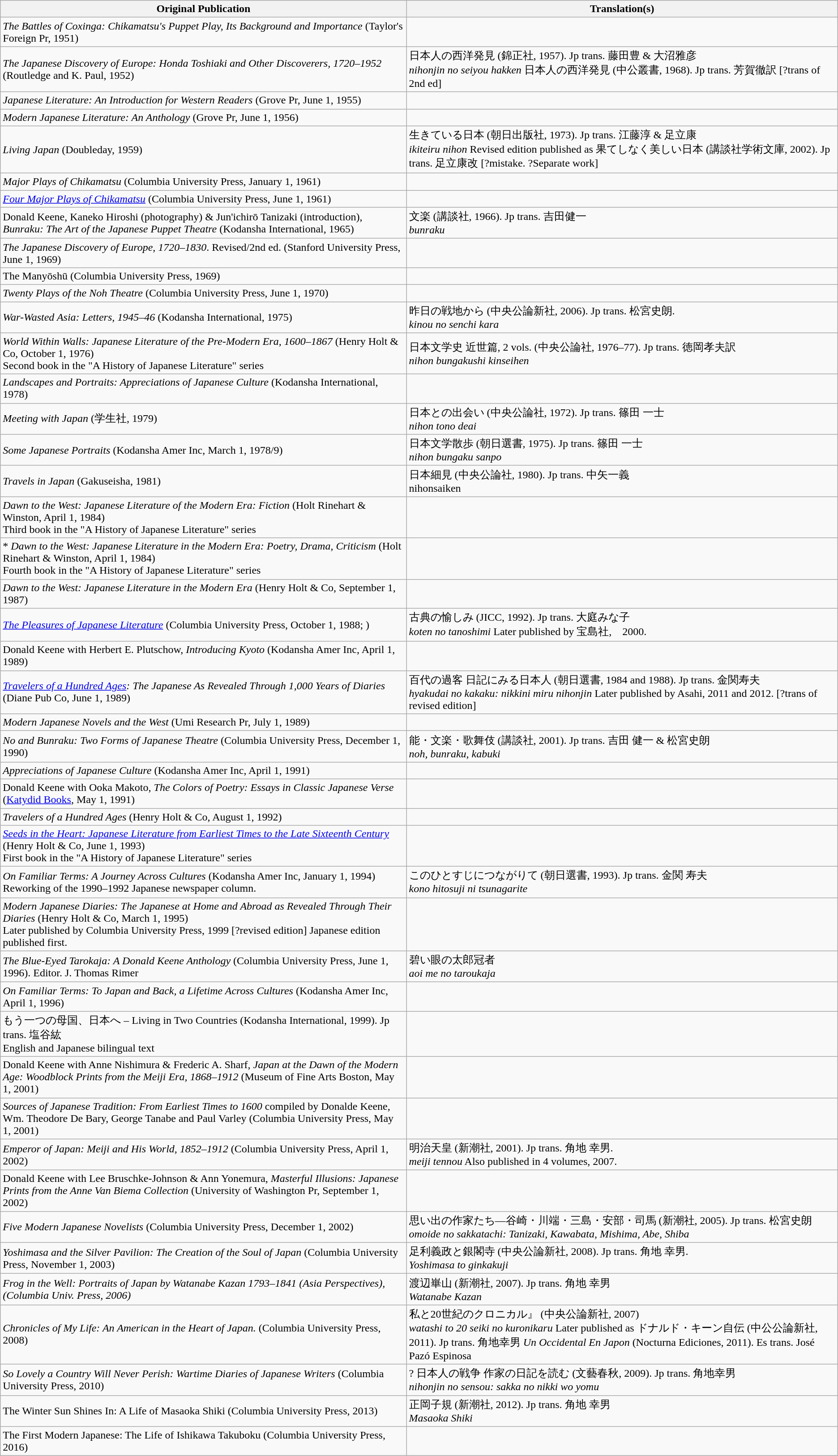<table class="wikitable">
<tr>
<th>Original Publication</th>
<th>Translation(s)</th>
</tr>
<tr>
<td><em>The Battles of Coxinga: Chikamatsu's Puppet Play, Its Background and Importance</em> (Taylor's Foreign Pr, 1951)</td>
<td></td>
</tr>
<tr>
<td><em>The Japanese Discovery of Europe: Honda Toshiaki and Other Discoverers, 1720–1952</em> (Routledge and K. Paul, 1952)</td>
<td>日本人の西洋発見 (錦正社, 1957). Jp trans. 藤田豊 & 大沼雅彦<br><em>nihonjin no seiyou hakken</em>
日本人の西洋発見 (中公叢書, 1968). Jp trans. 芳賀徹訳 [?trans of 2nd ed]</td>
</tr>
<tr>
<td><em>Japanese Literature: An Introduction for Western Readers</em> (Grove Pr, June 1, 1955)</td>
<td></td>
</tr>
<tr>
<td><em>Modern Japanese Literature: An Anthology</em> (Grove Pr, June 1, 1956)</td>
<td></td>
</tr>
<tr>
<td><em>Living Japan</em> (Doubleday, 1959)</td>
<td>生きている日本 (朝日出版社, 1973). Jp trans. 江藤淳 & 足立康<br><em>ikiteiru nihon</em>
Revised edition published as 果てしなく美しい日本 (講談社学術文庫, 2002). Jp trans. 足立康改 [?mistake. ?Separate work]</td>
</tr>
<tr>
<td><em>Major Plays of Chikamatsu</em> (Columbia University Press, January 1, 1961)</td>
<td></td>
</tr>
<tr>
<td><em><a href='#'>Four Major Plays of Chikamatsu</a></em> (Columbia University Press, June 1, 1961)</td>
<td></td>
</tr>
<tr>
<td>Donald Keene, Kaneko Hiroshi (photography) & Jun'ichirō Tanizaki (introduction), <em>Bunraku: The Art of the Japanese Puppet Theatre</em> (Kodansha International, 1965)</td>
<td>文楽 (講談社, 1966). Jp trans. 吉田健一<br><em>bunraku</em></td>
</tr>
<tr>
<td><em>The Japanese Discovery of Europe, 1720–1830</em>. Revised/2nd ed. (Stanford University Press, June 1, 1969)</td>
<td></td>
</tr>
<tr>
<td>The Manyōshū (Columbia University Press, 1969)</td>
<td></td>
</tr>
<tr>
<td><em>Twenty Plays of the Noh Theatre</em> (Columbia University Press, June 1, 1970)</td>
<td></td>
</tr>
<tr>
<td><em>War-Wasted Asia: Letters, 1945–46</em> (Kodansha International, 1975)</td>
<td>昨日の戦地から (中央公論新社, 2006). Jp trans. 松宮史朗.<br><em>kinou no senchi kara</em></td>
</tr>
<tr>
<td><em>World Within Walls: Japanese Literature of the Pre-Modern Era, 1600–1867</em> (Henry Holt & Co, October 1, 1976)<br>Second book in the "A History of Japanese Literature" series</td>
<td>日本文学史 近世篇, 2 vols. (中央公論社, 1976–77). Jp trans. 徳岡孝夫訳<br><em>nihon bungakushi kinseihen</em></td>
</tr>
<tr>
<td><em>Landscapes and Portraits: Appreciations of Japanese Culture</em> (Kodansha International, 1978)</td>
<td></td>
</tr>
<tr>
<td><em>Meeting with Japan</em> (学生社, 1979)</td>
<td>日本との出会い (中央公論社, 1972). Jp trans. 篠田 一士<br><em>nihon tono deai</em></td>
</tr>
<tr>
<td><em>Some Japanese Portraits</em> (Kodansha Amer Inc, March 1, 1978/9)</td>
<td>日本文学散歩 (朝日選書, 1975). Jp trans. 篠田 一士<br><em>nihon bungaku sanpo</em></td>
</tr>
<tr>
<td><em>Travels in Japan</em> (Gakuseisha, 1981)</td>
<td>日本細見 (中央公論社, 1980). Jp trans. 中矢一義<br>nihonsaiken</td>
</tr>
<tr>
<td><em>Dawn to the West: Japanese Literature of the Modern Era: Fiction</em> (Holt Rinehart & Winston, April 1, 1984)<br>Third book in the "A History of Japanese Literature" series</td>
<td></td>
</tr>
<tr>
<td>* <em>Dawn to the West: Japanese Literature in the Modern Era: Poetry, Drama, Criticism</em> (Holt Rinehart & Winston, April 1, 1984)<br>Fourth book in the "A History of Japanese Literature" series</td>
<td></td>
</tr>
<tr>
<td><em>Dawn to the West: Japanese Literature in the Modern Era</em> (Henry Holt & Co, September 1, 1987)</td>
<td></td>
</tr>
<tr>
<td><em><a href='#'>The Pleasures of Japanese Literature</a></em> (Columbia University Press, October 1, 1988; )</td>
<td>古典の愉しみ (JICC, 1992). Jp trans. 大庭みな子<br><em>koten no tanoshimi</em>
Later published by 宝島社,　2000.</td>
</tr>
<tr>
<td>Donald Keene with Herbert E. Plutschow, <em>Introducing Kyoto</em> (Kodansha Amer Inc, April 1, 1989)</td>
<td></td>
</tr>
<tr>
<td><em><a href='#'>Travelers of a Hundred Ages</a>: The Japanese As Revealed Through 1,000 Years of Diaries</em> (Diane Pub Co, June 1, 1989)</td>
<td>百代の過客 日記にみる日本人 (朝日選書, 1984 and 1988). Jp trans. 金関寿夫<br><em>hyakudai no kakaku: nikkini miru nihonjin</em>
Later published by Asahi, 2011 and 2012. [?trans of revised edition]</td>
</tr>
<tr>
<td><em>Modern Japanese Novels and the West</em> (Umi Research Pr, July 1, 1989)</td>
<td></td>
</tr>
<tr>
<td><em>No and Bunraku: Two Forms of Japanese Theatre</em> (Columbia University Press, December 1, 1990)</td>
<td>能・文楽・歌舞伎 (講談社, 2001). Jp trans. 吉田 健一 & 松宮史朗<br><em>noh, bunraku, kabuki</em></td>
</tr>
<tr>
<td><em>Appreciations of Japanese Culture</em> (Kodansha Amer Inc, April 1, 1991)</td>
<td></td>
</tr>
<tr>
<td>Donald Keene with Ooka Makoto, <em>The Colors of Poetry: Essays in Classic Japanese Verse</em> (<a href='#'>Katydid Books</a>, May 1, 1991)</td>
<td></td>
</tr>
<tr>
<td><em>Travelers of a Hundred Ages</em> (Henry Holt & Co, August 1, 1992)</td>
<td></td>
</tr>
<tr>
<td><em><a href='#'>Seeds in the Heart: Japanese Literature from Earliest Times to the Late Sixteenth Century</a></em> (Henry Holt & Co, June 1, 1993)<br>First book in the "A History of Japanese Literature" series</td>
<td></td>
</tr>
<tr>
<td><em>On Familiar Terms: A Journey Across Cultures</em> (Kodansha Amer Inc, January 1, 1994)<br>Reworking of the 1990–1992 Japanese newspaper column.</td>
<td>このひとすじにつながりて (朝日選書, 1993). Jp trans. 金関 寿夫<br><em>kono hitosuji ni tsunagarite</em></td>
</tr>
<tr>
<td><em>Modern Japanese Diaries: The Japanese at Home and Abroad as Revealed Through Their Diaries</em> (Henry Holt & Co, March 1, 1995)<br>Later published by Columbia University Press, 1999 [?revised edition]
Japanese edition published first.</td>
<td></td>
</tr>
<tr>
<td><em>The Blue-Eyed Tarokaja: A Donald Keene Anthology</em> (Columbia University Press, June 1, 1996). Editor. J. Thomas Rimer</td>
<td>碧い眼の太郎冠者<br><em>aoi me no taroukaja</em></td>
</tr>
<tr>
<td><em>On Familiar Terms: To Japan and Back, a Lifetime Across Cultures</em> (Kodansha Amer Inc, April 1, 1996)</td>
<td></td>
</tr>
<tr>
<td>もう一つの母国、日本へ – Living in Two Countries (Kodansha International, 1999). Jp trans. 塩谷紘<br>English and Japanese bilingual text</td>
<td></td>
</tr>
<tr>
<td>Donald Keene with Anne Nishimura & Frederic A. Sharf, <em>Japan at the Dawn of the Modern Age: Woodblock Prints from the Meiji Era, 1868–1912</em> (Museum of Fine Arts Boston, May 1, 2001)</td>
<td></td>
</tr>
<tr>
<td><em>Sources of Japanese Tradition: From Earliest Times to 1600</em> compiled by Donalde Keene, Wm. Theodore De Bary, George Tanabe and Paul Varley (Columbia University Press, May 1, 2001)</td>
<td></td>
</tr>
<tr>
<td><em>Emperor of Japan: Meiji and His World, 1852–1912</em> (Columbia University Press, April 1, 2002)</td>
<td>明治天皇 (新潮社, 2001). Jp trans. 角地 幸男.<br><em>meiji tennou</em>
Also published in 4 volumes, 2007.</td>
</tr>
<tr>
<td>Donald Keene with Lee Bruschke-Johnson & Ann Yonemura, <em>Masterful Illusions: Japanese Prints from the Anne Van Biema Collection</em> (University of Washington Pr, September 1, 2002)</td>
<td></td>
</tr>
<tr>
<td><em>Five Modern Japanese Novelists</em> (Columbia University Press, December 1, 2002)</td>
<td>思い出の作家たち―谷崎・川端・三島・安部・司馬 (新潮社, 2005). Jp trans. 松宮史朗<br><em>omoide no sakkatachi: Tanizaki, Kawabata, Mishima, Abe, Shiba</em></td>
</tr>
<tr>
<td><em>Yoshimasa and the Silver Pavilion: The Creation of the Soul of Japan</em> (Columbia University Press, November 1, 2003)</td>
<td>足利義政と銀閣寺 (中央公論新社, 2008). Jp trans. 角地 幸男.<br><em>Yoshimasa to ginkakuji</em></td>
</tr>
<tr>
<td><em>Frog in the Well: Portraits of Japan by Watanabe Kazan 1793–1841 (Asia Perspectives),(Columbia Univ. Press, 2006)</em></td>
<td>渡辺崋山 (新潮社, 2007). Jp trans. 角地 幸男<br><em>Watanabe Kazan</em></td>
</tr>
<tr>
<td><em>Chronicles of My Life: An American in the Heart of Japan.</em> (Columbia University Press, 2008)</td>
<td>私と20世紀のクロニカル』 (中央公論新社, 2007)<br><em>watashi to 20 seiki no kuronikaru</em>
Later published as ドナルド・キーン自伝 (中公公論新社, 2011). Jp trans. 角地幸男
<em>Un Occidental En Japon</em> (Nocturna Ediciones, 2011). Es trans. José Pazó Espinosa</td>
</tr>
<tr>
<td><em>So Lovely a Country Will Never Perish: Wartime Diaries of Japanese Writers</em> (Columbia University Press, 2010)</td>
<td>? 日本人の戦争 作家の日記を読む (文藝春秋, 2009). Jp trans. 角地幸男<br><em>nihonjin no sensou: sakka no nikki wo yomu</em></td>
</tr>
<tr>
<td>The Winter Sun Shines In: A Life of Masaoka Shiki (Columbia University Press, 2013)</td>
<td>正岡子規 (新潮社, 2012). Jp trans. 角地 幸男<br><em>Masaoka Shiki</em></td>
</tr>
<tr>
<td>The First Modern Japanese: The Life of Ishikawa Takuboku (Columbia University Press, 2016)</td>
<td></td>
</tr>
</table>
